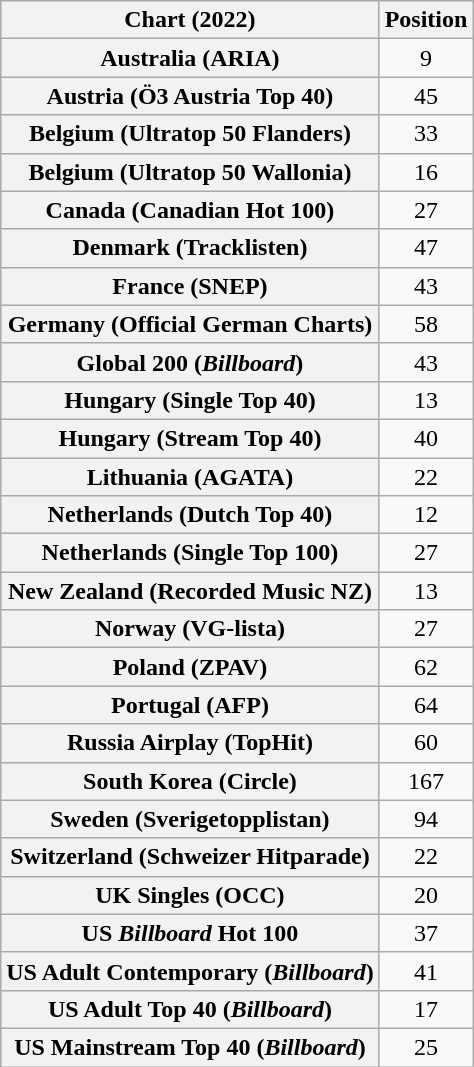<table class="wikitable sortable plainrowheaders" style="text-align:center">
<tr>
<th scope="col">Chart (2022)</th>
<th scope="col">Position</th>
</tr>
<tr>
<th scope="row">Australia (ARIA)</th>
<td>9</td>
</tr>
<tr>
<th scope="row">Austria (Ö3 Austria Top 40)</th>
<td>45</td>
</tr>
<tr>
<th scope="row">Belgium (Ultratop 50 Flanders)</th>
<td>33</td>
</tr>
<tr>
<th scope="row">Belgium (Ultratop 50 Wallonia)</th>
<td>16</td>
</tr>
<tr>
<th scope="row">Canada (Canadian Hot 100)</th>
<td>27</td>
</tr>
<tr>
<th scope="row">Denmark (Tracklisten)</th>
<td>47</td>
</tr>
<tr>
<th scope="row">France (SNEP)</th>
<td>43</td>
</tr>
<tr>
<th scope="row">Germany (Official German Charts)</th>
<td>58</td>
</tr>
<tr>
<th scope="row">Global 200 (<em>Billboard</em>)</th>
<td>43</td>
</tr>
<tr>
<th scope="row">Hungary (Single Top 40)</th>
<td>13</td>
</tr>
<tr>
<th scope="row">Hungary (Stream Top 40)</th>
<td>40</td>
</tr>
<tr>
<th scope="row">Lithuania (AGATA)</th>
<td>22</td>
</tr>
<tr>
<th scope="row">Netherlands (Dutch Top 40)</th>
<td>12</td>
</tr>
<tr>
<th scope="row">Netherlands (Single Top 100)</th>
<td>27</td>
</tr>
<tr>
<th scope="row">New Zealand (Recorded Music NZ)</th>
<td>13</td>
</tr>
<tr>
<th scope="row">Norway (VG-lista)</th>
<td>27</td>
</tr>
<tr>
<th scope="row">Poland (ZPAV)</th>
<td>62</td>
</tr>
<tr>
<th scope="row">Portugal (AFP)</th>
<td>64</td>
</tr>
<tr>
<th scope="row">Russia Airplay (TopHit)</th>
<td>60</td>
</tr>
<tr>
<th scope="row">South Korea (Circle)</th>
<td>167</td>
</tr>
<tr>
<th scope="row">Sweden (Sverigetopplistan)</th>
<td>94</td>
</tr>
<tr>
<th scope="row">Switzerland (Schweizer Hitparade)</th>
<td>22</td>
</tr>
<tr>
<th scope="row">UK Singles (OCC)</th>
<td>20</td>
</tr>
<tr>
<th scope="row">US <em>Billboard</em> Hot 100</th>
<td>37</td>
</tr>
<tr>
<th scope="row">US Adult Contemporary (<em>Billboard</em>)</th>
<td>41</td>
</tr>
<tr>
<th scope="row">US Adult Top 40 (<em>Billboard</em>)</th>
<td>17</td>
</tr>
<tr>
<th scope="row">US Mainstream Top 40 (<em>Billboard</em>)</th>
<td>25</td>
</tr>
</table>
